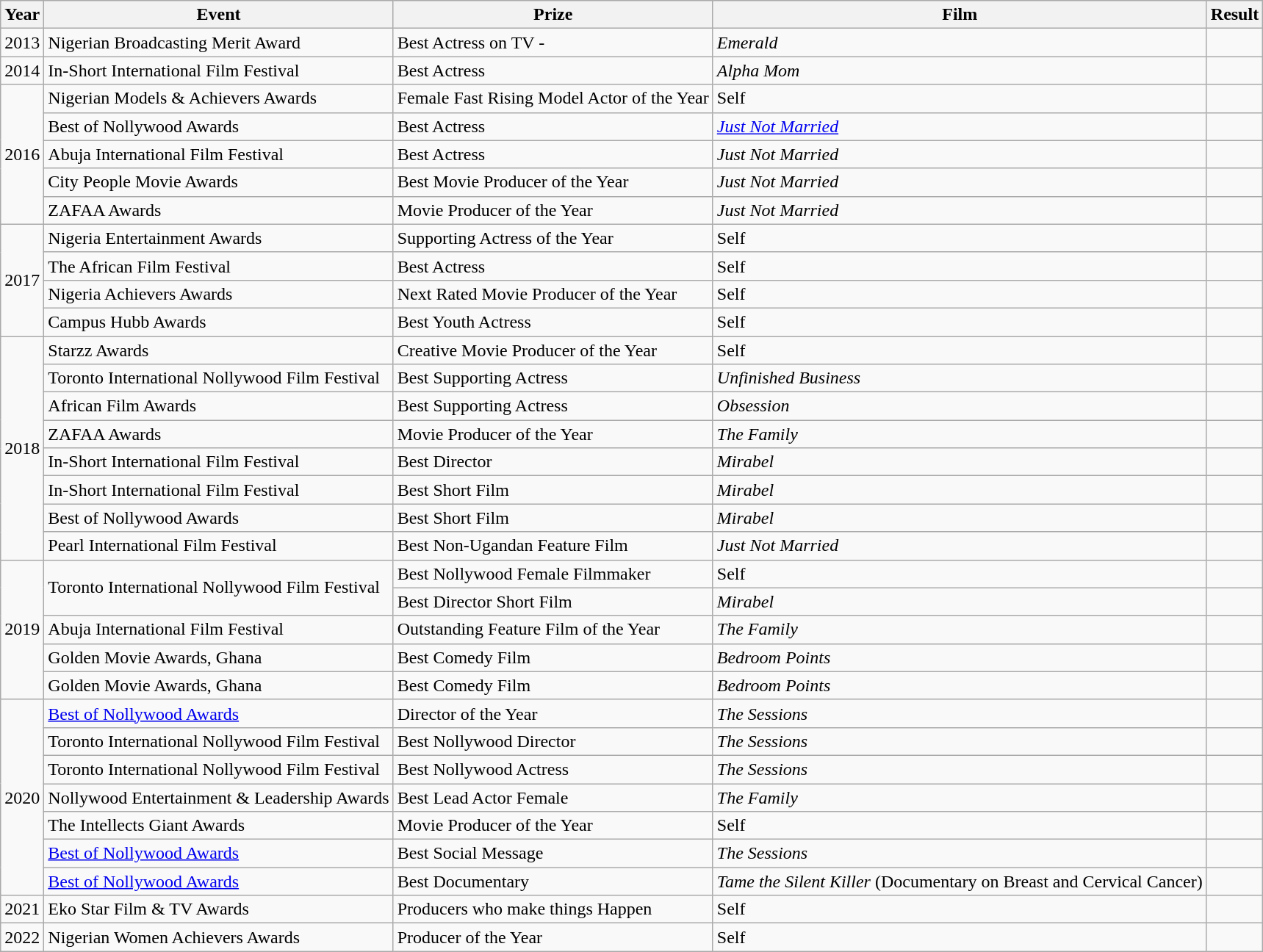<table class="wikitable">
<tr>
<th>Year</th>
<th>Event</th>
<th>Prize</th>
<th>Film</th>
<th>Result</th>
</tr>
<tr>
<td>2013</td>
<td>Nigerian Broadcasting Merit Award</td>
<td>Best Actress on TV -</td>
<td><em>Emerald</em></td>
<td></td>
</tr>
<tr>
<td>2014</td>
<td>In-Short International Film Festival</td>
<td>Best Actress</td>
<td><em>Alpha Mom</em></td>
<td></td>
</tr>
<tr>
<td rowspan="5">2016</td>
<td>Nigerian Models & Achievers Awards</td>
<td>Female Fast Rising Model Actor of the Year</td>
<td>Self</td>
<td></td>
</tr>
<tr>
<td>Best of Nollywood Awards</td>
<td>Best Actress</td>
<td><em><a href='#'>Just Not Married</a></em></td>
<td></td>
</tr>
<tr>
<td>Abuja International Film Festival</td>
<td>Best Actress</td>
<td><em>Just Not Married</em></td>
<td></td>
</tr>
<tr>
<td>City People Movie Awards</td>
<td>Best Movie Producer of the Year</td>
<td><em>Just Not Married</em></td>
<td></td>
</tr>
<tr>
<td>ZAFAA Awards</td>
<td>Movie Producer of the Year</td>
<td><em>Just Not Married</em></td>
<td></td>
</tr>
<tr>
<td rowspan="4">2017</td>
<td>Nigeria Entertainment Awards</td>
<td>Supporting Actress of the Year</td>
<td>Self</td>
<td></td>
</tr>
<tr>
<td>The African Film Festival</td>
<td>Best Actress</td>
<td>Self</td>
<td></td>
</tr>
<tr>
<td>Nigeria Achievers Awards</td>
<td>Next Rated Movie Producer of the Year</td>
<td>Self</td>
<td></td>
</tr>
<tr>
<td>Campus Hubb Awards</td>
<td>Best Youth Actress</td>
<td>Self</td>
<td></td>
</tr>
<tr>
<td rowspan="8">2018</td>
<td>Starzz Awards</td>
<td>Creative Movie Producer of the Year</td>
<td>Self</td>
<td></td>
</tr>
<tr>
<td>Toronto International Nollywood Film Festival</td>
<td>Best Supporting Actress</td>
<td><em>Unfinished Business</em></td>
<td></td>
</tr>
<tr>
<td>African Film Awards</td>
<td>Best Supporting Actress</td>
<td><em>Obsession</em></td>
<td></td>
</tr>
<tr>
<td>ZAFAA Awards</td>
<td>Movie Producer of the Year</td>
<td><em>The Family</em></td>
<td></td>
</tr>
<tr>
<td>In-Short International Film Festival</td>
<td>Best Director</td>
<td><em>Mirabel</em></td>
<td></td>
</tr>
<tr>
<td>In-Short International Film Festival</td>
<td>Best Short Film</td>
<td><em>Mirabel</em></td>
<td></td>
</tr>
<tr>
<td>Best of Nollywood Awards</td>
<td>Best Short Film</td>
<td><em>Mirabel</em></td>
<td></td>
</tr>
<tr>
<td>Pearl International Film Festival</td>
<td>Best Non-Ugandan Feature Film</td>
<td><em>Just Not Married</em></td>
<td></td>
</tr>
<tr>
<td rowspan="5">2019</td>
<td rowspan="2">Toronto International Nollywood Film Festival</td>
<td>Best Nollywood Female Filmmaker</td>
<td>Self</td>
<td></td>
</tr>
<tr>
<td>Best Director Short Film</td>
<td><em>Mirabel</em></td>
<td></td>
</tr>
<tr>
<td>Abuja International Film Festival</td>
<td>Outstanding Feature Film of the Year</td>
<td><em>The Family</em></td>
<td></td>
</tr>
<tr>
<td>Golden Movie Awards, Ghana</td>
<td>Best Comedy Film</td>
<td><em>Bedroom Points</em></td>
<td></td>
</tr>
<tr>
<td>Golden Movie Awards, Ghana</td>
<td>Best Comedy Film</td>
<td><em>Bedroom Points</em></td>
<td></td>
</tr>
<tr>
<td rowspan="7">2020</td>
<td><a href='#'>Best of Nollywood Awards</a></td>
<td>Director of the Year</td>
<td><em>The Sessions</em></td>
<td></td>
</tr>
<tr>
<td>Toronto International Nollywood Film Festival</td>
<td>Best Nollywood Director</td>
<td><em>The Sessions</em></td>
<td></td>
</tr>
<tr>
<td>Toronto International Nollywood Film Festival</td>
<td>Best Nollywood Actress</td>
<td><em>The Sessions</em></td>
<td></td>
</tr>
<tr>
<td>Nollywood Entertainment & Leadership Awards</td>
<td>Best Lead Actor Female</td>
<td><em>The Family</em></td>
<td></td>
</tr>
<tr>
<td>The Intellects Giant Awards</td>
<td>Movie Producer of the Year</td>
<td>Self</td>
<td></td>
</tr>
<tr>
<td><a href='#'>Best of Nollywood Awards</a></td>
<td>Best Social Message</td>
<td><em>The Sessions</em></td>
<td></td>
</tr>
<tr>
<td><a href='#'>Best of Nollywood Awards</a></td>
<td>Best Documentary</td>
<td><em>Tame the Silent Killer</em> (Documentary on Breast and Cervical Cancer)</td>
<td></td>
</tr>
<tr>
<td>2021</td>
<td>Eko Star Film & TV Awards</td>
<td>Producers who make things Happen</td>
<td>Self</td>
<td></td>
</tr>
<tr>
<td>2022</td>
<td>Nigerian Women Achievers Awards</td>
<td>Producer of the Year</td>
<td>Self</td>
<td></td>
</tr>
</table>
